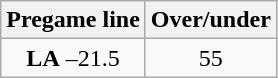<table class="wikitable">
<tr align="center">
<th style=>Pregame line</th>
<th style=>Over/under</th>
</tr>
<tr align="center">
<td><strong>LA</strong> –21.5</td>
<td>55</td>
</tr>
</table>
